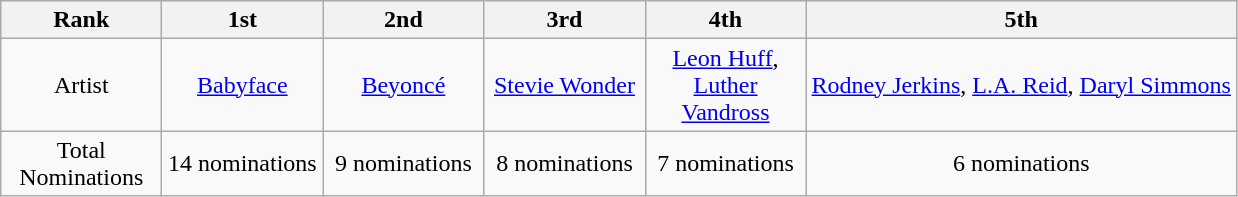<table class="wikitable">
<tr>
<th width="100">Rank</th>
<th width="100">1st</th>
<th width="100">2nd</th>
<th width="100">3rd</th>
<th width="100">4th</th>
<th width+"100">5th</th>
</tr>
<tr align=center>
<td>Artist</td>
<td><a href='#'>Babyface</a></td>
<td><a href='#'>Beyoncé</a></td>
<td><a href='#'>Stevie Wonder</a></td>
<td><a href='#'>Leon Huff</a>, <a href='#'>Luther Vandross</a></td>
<td><a href='#'>Rodney Jerkins</a>, <a href='#'>L.A. Reid</a>, <a href='#'>Daryl Simmons</a></td>
</tr>
<tr align=center>
<td>Total Nominations</td>
<td>14 nominations</td>
<td>9 nominations</td>
<td>8 nominations</td>
<td>7 nominations</td>
<td>6 nominations</td>
</tr>
</table>
